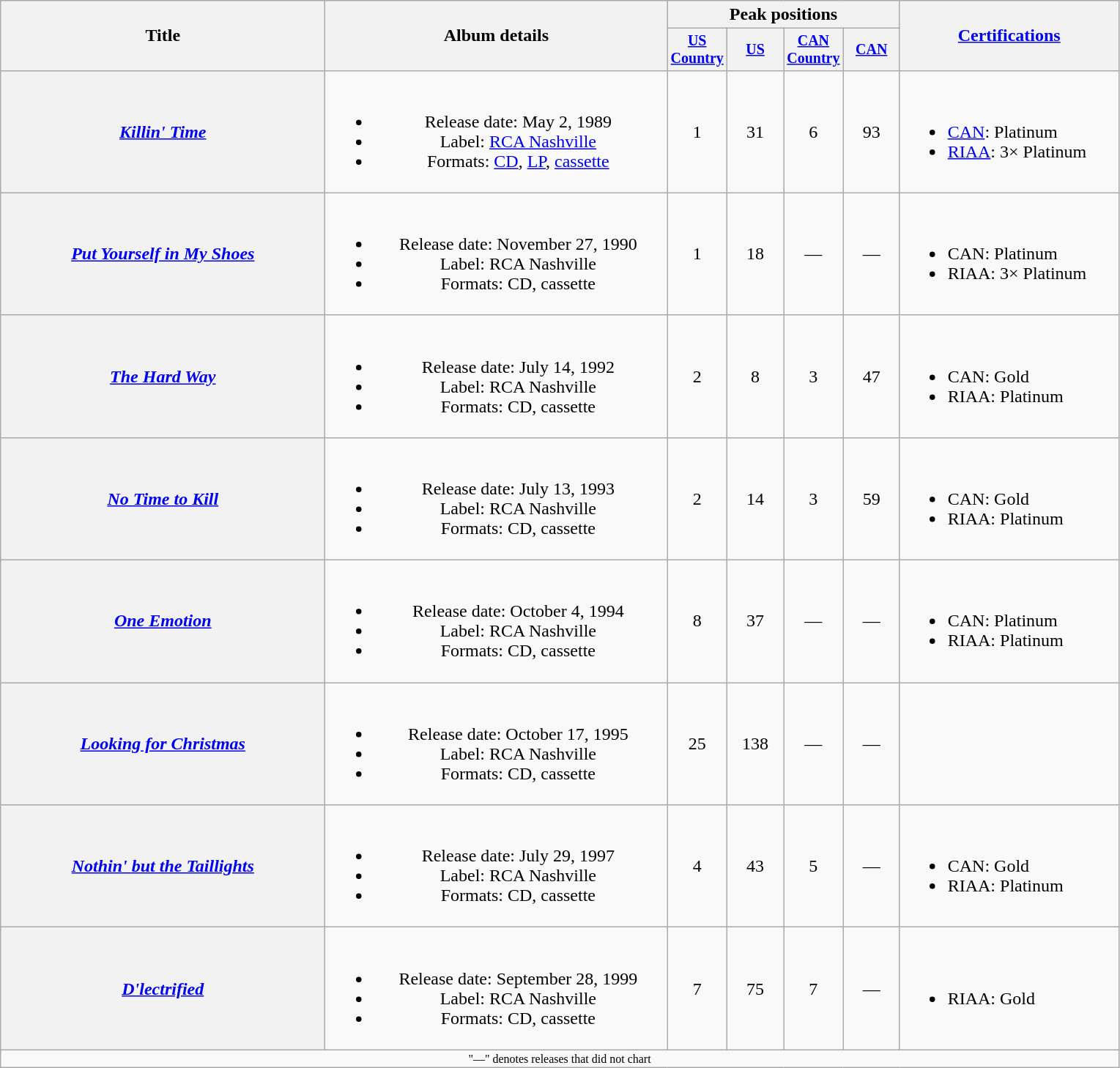<table class="wikitable plainrowheaders" style="text-align:center;">
<tr>
<th rowspan="2" style="width:18em;">Title</th>
<th rowspan="2" style="width:19em;">Album details</th>
<th colspan="4">Peak positions</th>
<th rowspan="2" style="width:12em;"><a href='#'>Certifications</a></th>
</tr>
<tr style="font-size:smaller;">
<th style="width:45px;"><a href='#'>US Country</a><br></th>
<th style="width:45px;"><a href='#'>US</a><br></th>
<th style="width:45px;"><a href='#'>CAN Country</a><br></th>
<th style="width:45px;"><a href='#'>CAN</a><br></th>
</tr>
<tr>
<th scope="row"><em><a href='#'>Killin' Time</a></em></th>
<td><br><ul><li>Release date: May 2, 1989</li><li>Label: <a href='#'>RCA Nashville</a></li><li>Formats: <a href='#'>CD</a>, <a href='#'>LP</a>, <a href='#'>cassette</a></li></ul></td>
<td>1</td>
<td>31</td>
<td>6</td>
<td>93</td>
<td style="text-align:left;"><br><ul><li><a href='#'>CAN</a>: Platinum</li><li><a href='#'>RIAA</a>: 3× Platinum</li></ul></td>
</tr>
<tr>
<th scope="row"><em><a href='#'>Put Yourself in My Shoes</a></em></th>
<td><br><ul><li>Release date: November 27, 1990</li><li>Label: RCA Nashville</li><li>Formats: CD, cassette</li></ul></td>
<td>1</td>
<td>18</td>
<td>—</td>
<td>—</td>
<td style="text-align:left;"><br><ul><li>CAN: Platinum</li><li>RIAA: 3× Platinum</li></ul></td>
</tr>
<tr>
<th scope="row"><em><a href='#'>The Hard Way</a></em></th>
<td><br><ul><li>Release date: July 14, 1992</li><li>Label: RCA Nashville</li><li>Formats: CD, cassette</li></ul></td>
<td>2</td>
<td>8</td>
<td>3</td>
<td>47</td>
<td style="text-align:left;"><br><ul><li>CAN: Gold</li><li>RIAA: Platinum</li></ul></td>
</tr>
<tr>
<th scope="row"><em><a href='#'>No Time to Kill</a></em></th>
<td><br><ul><li>Release date: July 13, 1993</li><li>Label: RCA Nashville</li><li>Formats: CD, cassette</li></ul></td>
<td>2</td>
<td>14</td>
<td>3</td>
<td>59</td>
<td style="text-align:left;"><br><ul><li>CAN: Gold</li><li>RIAA: Platinum</li></ul></td>
</tr>
<tr>
<th scope="row"><em><a href='#'>One Emotion</a></em></th>
<td><br><ul><li>Release date: October 4, 1994</li><li>Label: RCA Nashville</li><li>Formats: CD, cassette</li></ul></td>
<td>8</td>
<td>37</td>
<td>—</td>
<td>—</td>
<td style="text-align:left;"><br><ul><li>CAN: Platinum</li><li>RIAA: Platinum</li></ul></td>
</tr>
<tr>
<th scope="row"><em><a href='#'>Looking for Christmas</a></em></th>
<td><br><ul><li>Release date: October 17, 1995</li><li>Label: RCA Nashville</li><li>Formats: CD, cassette</li></ul></td>
<td>25</td>
<td>138</td>
<td>—</td>
<td>—</td>
<td></td>
</tr>
<tr>
<th scope="row"><em><a href='#'>Nothin' but the Taillights</a></em></th>
<td><br><ul><li>Release date: July 29, 1997</li><li>Label: RCA Nashville</li><li>Formats: CD, cassette</li></ul></td>
<td>4</td>
<td>43</td>
<td>5</td>
<td>—</td>
<td style="text-align:left;"><br><ul><li>CAN: Gold</li><li>RIAA: Platinum</li></ul></td>
</tr>
<tr>
<th scope="row"><em><a href='#'>D'lectrified</a></em></th>
<td><br><ul><li>Release date: September 28, 1999</li><li>Label: RCA Nashville</li><li>Formats: CD, cassette</li></ul></td>
<td>7</td>
<td>75</td>
<td>7</td>
<td>—</td>
<td style="text-align:left;"><br><ul><li>RIAA: Gold</li></ul></td>
</tr>
<tr>
<td colspan="7" style="font-size:8pt">"—" denotes releases that did not chart</td>
</tr>
</table>
